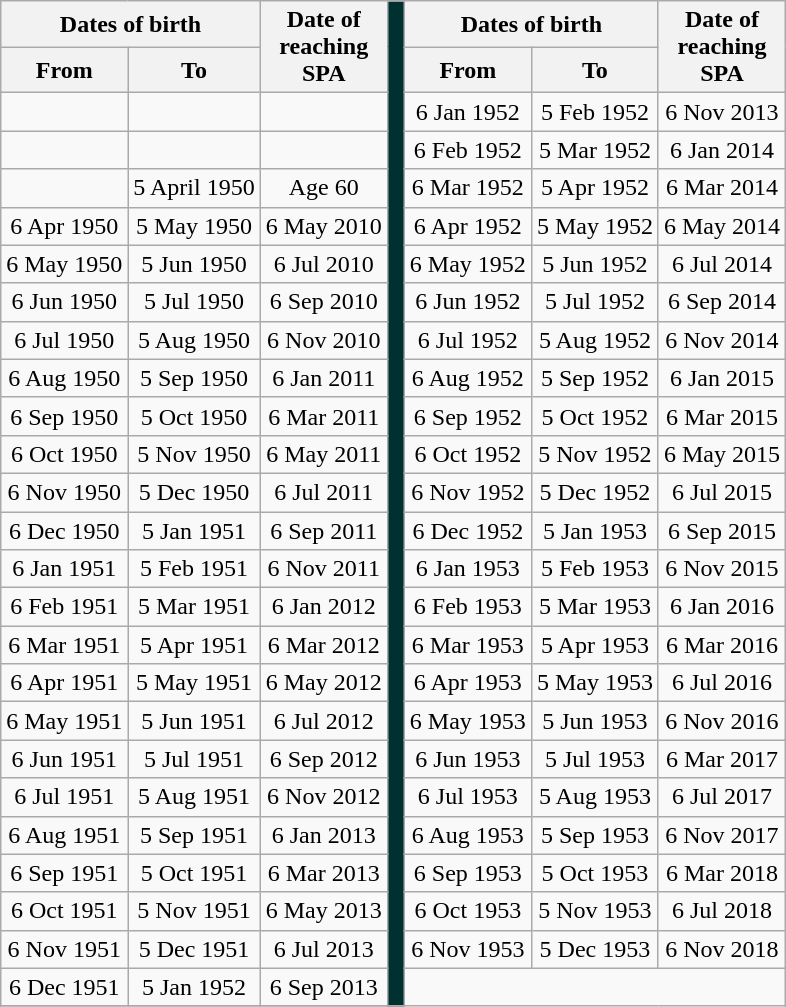<table class="wikitable collapsible" style='text-align: center;'>
<tr>
<th colspan=2>Dates of birth</th>
<th rowspan=2>Date of<br>reaching<br>SPA</th>
<th rowspan=26 width=4 style="background:#003030;"></th>
<th colspan=2>Dates of birth</th>
<th rowspan=2>Date of<br>reaching<br> SPA</th>
</tr>
<tr>
<th>From</th>
<th>To</th>
<th>From</th>
<th>To</th>
</tr>
<tr>
<td></td>
<td></td>
<td></td>
<td>6 Jan 1952</td>
<td>5 Feb 1952</td>
<td>6 Nov 2013</td>
</tr>
<tr>
<td></td>
<td></td>
<td></td>
<td>6 Feb 1952</td>
<td>5 Mar 1952</td>
<td>6 Jan 2014</td>
</tr>
<tr>
<td></td>
<td>5 April 1950</td>
<td>Age 60</td>
<td>6 Mar 1952</td>
<td>5 Apr 1952</td>
<td>6 Mar 2014</td>
</tr>
<tr>
<td>6 Apr 1950</td>
<td>5 May 1950</td>
<td>6 May 2010</td>
<td>6 Apr 1952</td>
<td>5 May 1952</td>
<td>6 May 2014</td>
</tr>
<tr>
<td>6 May 1950</td>
<td>5 Jun 1950</td>
<td>6 Jul 2010</td>
<td>6 May 1952</td>
<td>5 Jun 1952</td>
<td>6 Jul 2014</td>
</tr>
<tr>
<td>6 Jun 1950</td>
<td>5 Jul 1950</td>
<td>6 Sep 2010</td>
<td>6 Jun 1952</td>
<td>5 Jul 1952</td>
<td>6 Sep 2014</td>
</tr>
<tr>
<td>6 Jul 1950</td>
<td>5 Aug 1950</td>
<td>6 Nov 2010</td>
<td>6 Jul 1952</td>
<td>5 Aug 1952</td>
<td>6 Nov 2014</td>
</tr>
<tr>
<td>6 Aug 1950</td>
<td>5 Sep 1950</td>
<td>6 Jan 2011</td>
<td>6 Aug 1952</td>
<td>5 Sep 1952</td>
<td>6 Jan 2015</td>
</tr>
<tr>
<td>6 Sep 1950</td>
<td>5 Oct 1950</td>
<td>6 Mar 2011</td>
<td>6 Sep 1952</td>
<td>5 Oct 1952</td>
<td>6 Mar 2015</td>
</tr>
<tr>
<td>6 Oct 1950</td>
<td>5 Nov 1950</td>
<td>6 May 2011</td>
<td>6 Oct 1952</td>
<td>5 Nov 1952</td>
<td>6 May 2015</td>
</tr>
<tr>
<td>6 Nov 1950</td>
<td>5 Dec 1950</td>
<td>6 Jul 2011</td>
<td>6 Nov 1952</td>
<td>5 Dec 1952</td>
<td>6 Jul 2015</td>
</tr>
<tr>
<td>6 Dec 1950</td>
<td>5 Jan 1951</td>
<td>6 Sep 2011</td>
<td>6 Dec 1952</td>
<td>5 Jan 1953</td>
<td>6 Sep 2015</td>
</tr>
<tr>
<td>6 Jan 1951</td>
<td>5 Feb 1951</td>
<td>6 Nov 2011</td>
<td>6 Jan 1953</td>
<td>5 Feb 1953</td>
<td>6 Nov 2015</td>
</tr>
<tr>
<td>6 Feb 1951</td>
<td>5 Mar 1951</td>
<td>6 Jan 2012</td>
<td>6 Feb 1953</td>
<td>5 Mar 1953</td>
<td>6 Jan 2016</td>
</tr>
<tr>
<td>6 Mar 1951</td>
<td>5 Apr 1951</td>
<td>6 Mar 2012</td>
<td>6 Mar 1953</td>
<td>5 Apr 1953</td>
<td>6 Mar 2016</td>
</tr>
<tr>
<td>6 Apr 1951</td>
<td>5 May 1951</td>
<td>6 May 2012</td>
<td>6 Apr 1953</td>
<td>5 May 1953</td>
<td>6 Jul 2016</td>
</tr>
<tr>
<td>6 May 1951</td>
<td>5 Jun 1951</td>
<td>6 Jul 2012</td>
<td>6 May 1953</td>
<td>5 Jun 1953</td>
<td>6 Nov 2016</td>
</tr>
<tr>
<td>6 Jun 1951</td>
<td>5 Jul 1951</td>
<td>6 Sep 2012</td>
<td>6 Jun 1953</td>
<td>5 Jul 1953</td>
<td>6 Mar 2017</td>
</tr>
<tr>
<td>6 Jul 1951</td>
<td>5 Aug 1951</td>
<td>6 Nov 2012</td>
<td>6 Jul 1953</td>
<td>5 Aug 1953</td>
<td>6 Jul 2017</td>
</tr>
<tr>
<td>6 Aug 1951</td>
<td>5 Sep 1951</td>
<td>6 Jan 2013</td>
<td>6 Aug 1953</td>
<td>5 Sep 1953</td>
<td>6 Nov 2017</td>
</tr>
<tr>
<td>6 Sep 1951</td>
<td>5 Oct 1951</td>
<td>6 Mar 2013</td>
<td>6 Sep 1953</td>
<td>5 Oct 1953</td>
<td>6 Mar 2018</td>
</tr>
<tr>
<td>6 Oct 1951</td>
<td>5 Nov 1951</td>
<td>6 May 2013</td>
<td>6 Oct 1953</td>
<td>5 Nov 1953</td>
<td>6 Jul 2018</td>
</tr>
<tr>
<td>6 Nov 1951</td>
<td>5 Dec 1951</td>
<td>6 Jul 2013</td>
<td>6 Nov 1953</td>
<td>5 Dec 1953</td>
<td>6 Nov 2018</td>
</tr>
<tr>
<td>6 Dec 1951</td>
<td>5 Jan 1952</td>
<td>6 Sep 2013</td>
</tr>
<tr>
</tr>
</table>
